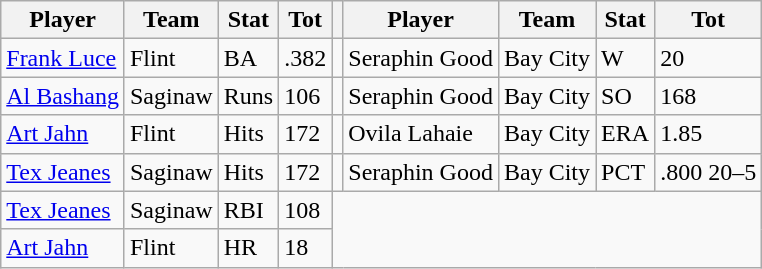<table class="wikitable">
<tr>
<th>Player</th>
<th>Team</th>
<th>Stat</th>
<th>Tot</th>
<th></th>
<th>Player</th>
<th>Team</th>
<th>Stat</th>
<th>Tot</th>
</tr>
<tr>
<td><a href='#'>Frank Luce </a></td>
<td>Flint</td>
<td>BA</td>
<td>.382</td>
<td></td>
<td>Seraphin Good</td>
<td>Bay City</td>
<td>W</td>
<td>20</td>
</tr>
<tr>
<td><a href='#'>Al Bashang</a></td>
<td>Saginaw</td>
<td>Runs</td>
<td>106</td>
<td></td>
<td>Seraphin Good</td>
<td>Bay City</td>
<td>SO</td>
<td>168</td>
</tr>
<tr>
<td><a href='#'>Art Jahn</a></td>
<td>Flint</td>
<td>Hits</td>
<td>172</td>
<td></td>
<td>Ovila Lahaie</td>
<td>Bay City</td>
<td>ERA</td>
<td>1.85</td>
</tr>
<tr>
<td><a href='#'>Tex Jeanes</a></td>
<td>Saginaw</td>
<td>Hits</td>
<td>172</td>
<td></td>
<td>Seraphin Good</td>
<td>Bay City</td>
<td>PCT</td>
<td>.800 20–5</td>
</tr>
<tr>
<td><a href='#'>Tex Jeanes</a></td>
<td>Saginaw</td>
<td>RBI</td>
<td>108</td>
</tr>
<tr>
<td><a href='#'>Art Jahn</a></td>
<td>Flint</td>
<td>HR</td>
<td>18</td>
</tr>
</table>
